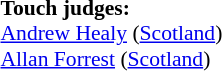<table width=100% style="font-size: 90%">
<tr>
<td><br><strong>Touch judges:</strong>
<br><a href='#'>Andrew Healy</a> (<a href='#'>Scotland</a>)
<br><a href='#'>Allan Forrest</a> (<a href='#'>Scotland</a>)</td>
</tr>
</table>
